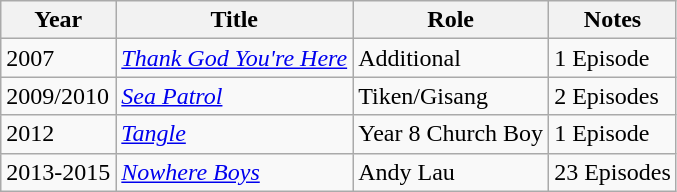<table class="wikitable">
<tr>
<th>Year</th>
<th>Title</th>
<th>Role</th>
<th>Notes</th>
</tr>
<tr>
<td>2007</td>
<td><em><a href='#'>Thank God You're Here</a></em></td>
<td>Additional</td>
<td>1 Episode</td>
</tr>
<tr>
<td>2009/2010</td>
<td><em><a href='#'>Sea Patrol</a></em></td>
<td>Tiken/Gisang</td>
<td>2 Episodes</td>
</tr>
<tr>
<td>2012</td>
<td><em><a href='#'>Tangle</a></em></td>
<td>Year 8 Church Boy</td>
<td>1 Episode</td>
</tr>
<tr>
<td>2013-2015</td>
<td><em><a href='#'>Nowhere Boys</a></em></td>
<td>Andy Lau</td>
<td>23 Episodes</td>
</tr>
</table>
